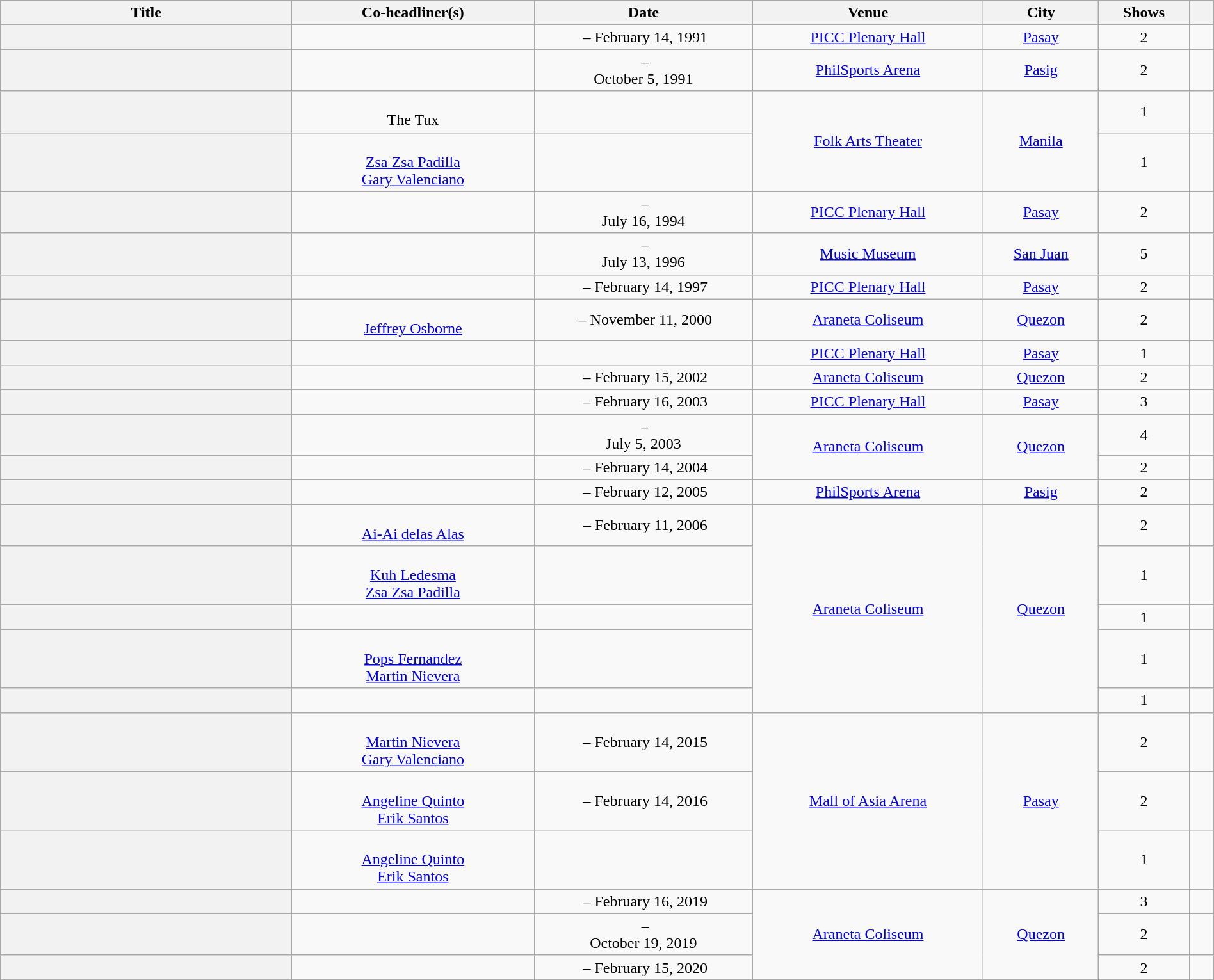<table class="wikitable sortable plainrowheaders" style="text-align:center;" width=100%>
<tr>
<th scope="col" width=24%>Title</th>
<th scope="col" width=20%>Co-headliner(s)</th>
<th scope="col" width=18%>Date</th>
<th scope="col">Venue</th>
<th scope="col">City</th>
<th scope="col">Shows</th>
<th scope="col" width=2% class="unsortable"></th>
</tr>
<tr>
<th scope="row"></th>
<td></td>
<td> – February 14, 1991</td>
<td><a href='#'>PICC Plenary Hall</a></td>
<td><a href='#'>Pasay</a></td>
<td>2</td>
<td></td>
</tr>
<tr>
<th scope="row"></th>
<td></td>
<td> –<br>October 5, 1991</td>
<td><a href='#'>PhilSports Arena</a></td>
<td><a href='#'>Pasig</a></td>
<td>2</td>
<td></td>
</tr>
<tr>
<th scope="row"></th>
<td><br> The Tux</td>
<td></td>
<td rowspan="2"><a href='#'>Folk Arts Theater</a></td>
<td rowspan="2"><a href='#'>Manila</a></td>
<td>1</td>
<td></td>
</tr>
<tr>
<th scope="row"></th>
<td><br><a href='#'>Zsa Zsa Padilla</a><br><a href='#'>Gary Valenciano</a></td>
<td></td>
<td>1</td>
<td></td>
</tr>
<tr>
<th scope="row"></th>
<td></td>
<td> –<br>July 16, 1994</td>
<td><a href='#'>PICC Plenary Hall</a></td>
<td><a href='#'>Pasay</a></td>
<td>2</td>
<td></td>
</tr>
<tr>
<th scope="row"></th>
<td></td>
<td> –<br>July 13, 1996</td>
<td><a href='#'>Music Museum</a></td>
<td><a href='#'>San Juan</a></td>
<td>5</td>
<td></td>
</tr>
<tr>
<th scope="row"></th>
<td></td>
<td> – February 14, 1997</td>
<td><a href='#'>PICC Plenary Hall</a></td>
<td><a href='#'>Pasay</a></td>
<td>2</td>
<td></td>
</tr>
<tr>
<th scope="row"></th>
<td><br><a href='#'>Jeffrey Osborne</a></td>
<td> – November 11, 2000</td>
<td><a href='#'>Araneta Coliseum</a></td>
<td><a href='#'>Quezon</a></td>
<td>2</td>
<td></td>
</tr>
<tr>
<th scope="row"></th>
<td></td>
<td></td>
<td><a href='#'>PICC Plenary Hall</a></td>
<td><a href='#'>Pasay</a></td>
<td>1</td>
<td></td>
</tr>
<tr>
<th scope="row"></th>
<td></td>
<td> – February 15, 2002</td>
<td><a href='#'>Araneta Coliseum</a></td>
<td><a href='#'>Quezon</a></td>
<td>2</td>
<td></td>
</tr>
<tr>
<th scope="row"></th>
<td></td>
<td> – February 16, 2003</td>
<td><a href='#'>PICC Plenary Hall</a></td>
<td><a href='#'>Pasay</a></td>
<td>3</td>
<td></td>
</tr>
<tr>
<th scope="row"></th>
<td></td>
<td> –<br>July 5, 2003</td>
<td rowspan="2"><a href='#'>Araneta Coliseum</a></td>
<td rowspan="2"><a href='#'>Quezon</a></td>
<td>4</td>
<td></td>
</tr>
<tr>
<th scope="row"></th>
<td></td>
<td> – February 14, 2004</td>
<td>2</td>
<td></td>
</tr>
<tr>
<th scope="row"></th>
<td></td>
<td> – February 12, 2005</td>
<td><a href='#'>PhilSports Arena</a></td>
<td><a href='#'>Pasig</a></td>
<td>2</td>
<td></td>
</tr>
<tr>
<th scope="row"></th>
<td><br><a href='#'>Ai-Ai delas Alas</a></td>
<td> – February 11, 2006</td>
<td rowspan="5"><a href='#'>Araneta Coliseum</a></td>
<td rowspan="5"><a href='#'>Quezon</a></td>
<td>2</td>
<td></td>
</tr>
<tr>
<th scope="row"></th>
<td><br><a href='#'>Kuh Ledesma</a><br><a href='#'>Zsa Zsa Padilla</a></td>
<td></td>
<td>1</td>
<td></td>
</tr>
<tr>
<th scope="row"></th>
<td></td>
<td></td>
<td>1</td>
<td></td>
</tr>
<tr>
<th scope="row"></th>
<td><br><a href='#'>Pops Fernandez</a><br><a href='#'>Martin Nievera</a></td>
<td></td>
<td>1</td>
<td></td>
</tr>
<tr>
<th scope="row"></th>
<td></td>
<td></td>
<td>1</td>
<td></td>
</tr>
<tr>
<th scope="row"></th>
<td><br><a href='#'>Martin Nievera</a><br><a href='#'>Gary Valenciano</a></td>
<td> – February 14, 2015</td>
<td rowspan="3"><a href='#'>Mall of Asia Arena</a></td>
<td rowspan="3"><a href='#'>Pasay</a></td>
<td>2</td>
<td></td>
</tr>
<tr>
<th scope="row"></th>
<td><br><a href='#'>Angeline Quinto</a><br><a href='#'>Erik Santos</a></td>
<td> – February 14, 2016</td>
<td>2</td>
<td></td>
</tr>
<tr>
<th scope="row"></th>
<td><br><a href='#'>Angeline Quinto</a><br><a href='#'>Erik Santos</a></td>
<td></td>
<td>1</td>
<td></td>
</tr>
<tr>
<th scope="row"></th>
<td></td>
<td> – February 16, 2019</td>
<td rowspan="3"><a href='#'>Araneta Coliseum</a></td>
<td rowspan="3"><a href='#'>Quezon</a></td>
<td>3</td>
<td></td>
</tr>
<tr>
<th scope="row"></th>
<td></td>
<td> –<br>October 19, 2019</td>
<td>2</td>
<td></td>
</tr>
<tr>
<th scope="row"></th>
<td></td>
<td> – February 15, 2020</td>
<td>2</td>
<td></td>
</tr>
</table>
